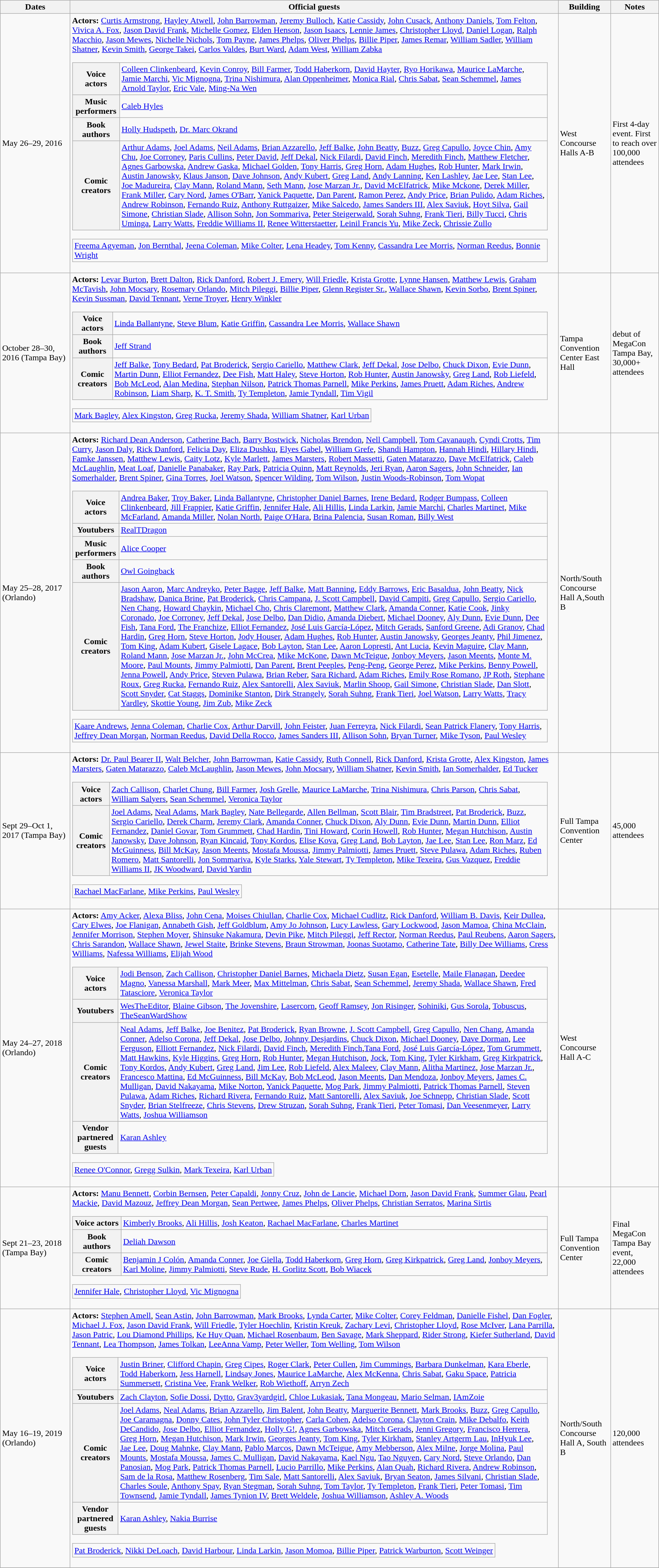<table class="wikitable">
<tr>
<th width=125px>Dates</th>
<th>Official guests</th>
<th>Building</th>
<th>Notes</th>
</tr>
<tr>
<td>May 26–29, 2016</td>
<td><strong>Actors:</strong> <a href='#'>Curtis Armstrong</a>, <a href='#'>Hayley Atwell</a>, <a href='#'>John Barrowman</a>, <a href='#'>Jeremy Bulloch</a>, <a href='#'>Katie Cassidy</a>, <a href='#'>John Cusack</a>, <a href='#'>Anthony Daniels</a>, <a href='#'>Tom Felton</a>, <a href='#'>Vivica A. Fox</a>, <a href='#'>Jason David Frank</a>, <a href='#'>Michelle Gomez</a>, <a href='#'>Elden Henson</a>, <a href='#'>Jason Isaacs</a>, <a href='#'>Lennie James</a>, <a href='#'>Christopher Lloyd</a>, <a href='#'>Daniel Logan</a>, <a href='#'>Ralph Macchio</a>, <a href='#'>Jason Mewes</a>, <a href='#'>Nichelle Nichols</a>, <a href='#'>Tom Payne</a>, <a href='#'>James Phelps</a>, <a href='#'>Oliver Phelps</a>, <a href='#'>Billie Piper</a>, <a href='#'>James Remar</a>, <a href='#'>William Sadler</a>, <a href='#'>William Shatner</a>, <a href='#'>Kevin Smith</a>, <a href='#'>George Takei</a>, <a href='#'>Carlos Valdes</a>, <a href='#'>Burt Ward</a>, <a href='#'>Adam West</a>, <a href='#'>William Zabka</a><br><table class="wikitable mw-collapsible mw-collapsed">
<tr>
<th scope="row">Voice actors</th>
<td><a href='#'>Colleen Clinkenbeard</a>, <a href='#'>Kevin Conroy</a>, <a href='#'>Bill Farmer</a>, <a href='#'>Todd Haberkorn</a>, <a href='#'>David Hayter</a>, <a href='#'>Ryo Horikawa</a>, <a href='#'>Maurice LaMarche</a>, <a href='#'>Jamie Marchi</a>, <a href='#'>Vic Mignogna</a>, <a href='#'>Trina Nishimura</a>, <a href='#'>Alan Oppenheimer</a>, <a href='#'>Monica Rial</a>, <a href='#'>Chris Sabat</a>, <a href='#'>Sean Schemmel</a>, <a href='#'>James Arnold Taylor</a>, <a href='#'>Eric Vale</a>, <a href='#'>Ming-Na Wen</a></td>
</tr>
<tr>
<th scope="row">Music performers</th>
<td><a href='#'>Caleb Hyles</a></td>
</tr>
<tr>
<th scope="row">Book authors</th>
<td><a href='#'>Holly Hudspeth</a>, <a href='#'>Dr. Marc Okrand</a></td>
</tr>
<tr>
<th scope="row">Comic creators</th>
<td><a href='#'>Arthur Adams</a>, <a href='#'>Joel Adams</a>, <a href='#'>Neil Adams</a>, <a href='#'>Brian Azzarello</a>, <a href='#'>Jeff Balke</a>, <a href='#'>John Beatty</a>, <a href='#'>Buzz</a>, <a href='#'>Greg Capullo</a>, <a href='#'>Joyce Chin</a>, <a href='#'>Amy Chu</a>, <a href='#'>Joe Corroney</a>, <a href='#'>Paris Cullins</a>, <a href='#'>Peter David</a>, <a href='#'>Jeff Dekal</a>, <a href='#'>Nick Filardi</a>, <a href='#'>David Finch</a>, <a href='#'>Meredith Finch</a>, <a href='#'>Matthew Fletcher</a>, <a href='#'>Agnes Garbowska</a>, <a href='#'>Andrew Gaska</a>, <a href='#'>Michael Golden</a>, <a href='#'>Tony Harris</a>, <a href='#'>Greg Horn</a>, <a href='#'>Adam Hughes</a>, <a href='#'>Rob Hunter</a>, <a href='#'>Mark Irwin</a>, <a href='#'>Austin Janowsky</a>, <a href='#'>Klaus Janson</a>, <a href='#'>Dave Johnson</a>, <a href='#'>Andy Kubert</a>, <a href='#'>Greg Land</a>, <a href='#'>Andy Lanning</a>, <a href='#'>Ken Lashley</a>, <a href='#'>Jae Lee</a>, <a href='#'>Stan Lee</a>, <a href='#'>Joe Madureira</a>, <a href='#'>Clay Mann</a>, <a href='#'>Roland Mann</a>, <a href='#'>Seth Mann</a>, <a href='#'>Jose Marzan Jr.</a>, <a href='#'>David McElfatrick</a>, <a href='#'>Mike Mckone</a>, <a href='#'>Derek Miller</a>, <a href='#'>Frank Miller</a>, <a href='#'>Cary Nord</a>, <a href='#'>James O'Barr</a>, <a href='#'>Yanick Paquette</a>, <a href='#'>Dan Parent</a>, <a href='#'>Ramon Perez</a>, <a href='#'>Andy Price</a>, <a href='#'>Brian Pulido</a>, <a href='#'>Adam Riches</a>, <a href='#'>Andrew Robinson</a>, <a href='#'>Fernando Ruiz</a>, <a href='#'>Anthony Ruttgaizer</a>, <a href='#'>Mike Salcedo</a>, <a href='#'>James Sanders III</a>, <a href='#'>Alex Saviuk</a>, <a href='#'>Hoyt Silva</a>, <a href='#'>Gail Simone</a>, <a href='#'>Christian Slade</a>, <a href='#'>Allison Sohn</a>, <a href='#'>Jon Sommariva</a>, <a href='#'>Peter Steigerwald</a>, <a href='#'>Sorah Suhng</a>, <a href='#'>Frank Tieri</a>, <a href='#'>Billy Tucci</a>, <a href='#'>Chris Uminga</a>, <a href='#'>Larry Watts</a>, <a href='#'>Freddie Williams II</a>, <a href='#'>Renee Witterstaetter</a>, <a href='#'>Leinil Francis Yu</a>, <a href='#'>Mike Zeck</a>, <a href='#'>Chrissie Zullo</a></td>
</tr>
</table>
<table class="wikitable mw-collapsible mw-collapsed">
<tr>
<td><a href='#'>Freema Agyeman</a>, <a href='#'>Jon Bernthal</a>, <a href='#'>Jeena Coleman</a>, <a href='#'>Mike Colter</a>, <a href='#'>Lena Headey</a>, <a href='#'>Tom Kenny</a>, <a href='#'>Cassandra Lee Morris</a>, <a href='#'>Norman Reedus</a>, <a href='#'>Bonnie Wright</a></td>
</tr>
</table>
</td>
<td>West Concourse Halls A-B</td>
<td>First 4-day event. First to reach over 100,000 attendees</td>
</tr>
<tr>
<td>October 28–30, 2016 (Tampa Bay)</td>
<td><strong>Actors:</strong> <a href='#'>Levar Burton</a>, <a href='#'>Brett Dalton</a>, <a href='#'>Rick Danford</a>, <a href='#'>Robert J. Emery</a>, <a href='#'>Will Friedle</a>, <a href='#'>Krista Grotte</a>, <a href='#'>Lynne Hansen</a>, <a href='#'>Matthew Lewis</a>, <a href='#'>Graham McTavish</a>, <a href='#'>John Mocsary</a>, <a href='#'>Rosemary Orlando</a>, <a href='#'>Mitch Pileggi</a>, <a href='#'>Billie Piper</a>, <a href='#'>Glenn Register Sr.</a>, <a href='#'>Wallace Shawn</a>, <a href='#'>Kevin Sorbo</a>, <a href='#'>Brent Spiner</a>, <a href='#'>Kevin Sussman</a>, <a href='#'>David Tennant</a>, <a href='#'>Verne Troyer</a>, <a href='#'>Henry Winkler</a><br><table class="wikitable mw-collapsible mw-collapsed">
<tr>
<th scope="row">Voice actors</th>
<td><a href='#'>Linda Ballantyne</a>, <a href='#'>Steve Blum</a>, <a href='#'>Katie Griffin</a>, <a href='#'>Cassandra Lee Morris</a>, <a href='#'>Wallace Shawn</a></td>
</tr>
<tr>
<th scope="row">Book authors</th>
<td><a href='#'>Jeff Strand</a></td>
</tr>
<tr>
<th scope="row">Comic creators</th>
<td><a href='#'>Jeff Balke</a>, <a href='#'>Tony Bedard</a>, <a href='#'>Pat Broderick</a>, <a href='#'>Sergio Cariello</a>, <a href='#'>Matthew Clark</a>, <a href='#'>Jeff Dekal</a>, <a href='#'>Jose Delbo</a>, <a href='#'>Chuck Dixon</a>, <a href='#'>Evie Dunn</a>, <a href='#'>Martin Dunn</a>, <a href='#'>Elliot Fernandez</a>, <a href='#'>Dee Fish</a>, <a href='#'>Matt Haley</a>, <a href='#'>Steve Horton</a>, <a href='#'>Rob Hunter</a>, <a href='#'>Austin Janowsky</a>, <a href='#'>Greg Land</a>, <a href='#'>Rob Liefeld</a>, <a href='#'>Bob McLeod</a>, <a href='#'>Alan Medina</a>, <a href='#'>Stephan Nilson</a>, <a href='#'>Patrick Thomas Parnell</a>, <a href='#'>Mike Perkins</a>, <a href='#'>James Pruett</a>, <a href='#'>Adam Riches</a>, <a href='#'>Andrew Robinson</a>, <a href='#'>Liam Sharp</a>, <a href='#'>K. T. Smith</a>, <a href='#'>Ty Templeton</a>, <a href='#'>Jamie Tyndall</a>, <a href='#'>Tim Vigil</a></td>
</tr>
</table>
<table class="wikitable mw-collapsible mw-collapsed">
<tr>
<td><a href='#'>Mark Bagley</a>, <a href='#'>Alex Kingston</a>, <a href='#'>Greg Rucka</a>, <a href='#'>Jeremy Shada</a>, <a href='#'>William Shatner</a>, <a href='#'>Karl Urban</a></td>
</tr>
</table>
</td>
<td>Tampa Convention Center East Hall</td>
<td>debut of MegaCon Tampa Bay, 30,000+ attendees </td>
</tr>
<tr>
<td>May 25–28, 2017 (Orlando)</td>
<td><strong>Actors:</strong> <a href='#'>Richard Dean Anderson</a>, <a href='#'>Catherine Bach</a>, <a href='#'>Barry Bostwick</a>, <a href='#'>Nicholas Brendon</a>, <a href='#'>Nell Campbell</a>, <a href='#'>Tom Cavanaugh</a>, <a href='#'>Cyndi Crotts</a>, <a href='#'>Tim Curry</a>, <a href='#'>Jason Daly</a>, <a href='#'>Rick Danford</a>, <a href='#'>Felicia Day</a>, <a href='#'>Eliza Dushku</a>, <a href='#'>Elyes Gabel</a>, <a href='#'>William Grefe</a>, <a href='#'>Shandi Hampton</a>, <a href='#'>Hannah Hindi</a>, <a href='#'>Hillary Hindi</a>, <a href='#'>Famke Janssen</a>, <a href='#'>Matthew Lewis</a>, <a href='#'>Caity Lotz</a>, <a href='#'>Kyle Marlett</a>, <a href='#'>James Marsters</a>, <a href='#'>Robert Massetti</a>, <a href='#'>Gaten Matarazzo</a>, <a href='#'>Dave McElfatrick</a>, <a href='#'>Caleb McLaughlin</a>, <a href='#'>Meat Loaf</a>, <a href='#'>Danielle Panabaker</a>, <a href='#'>Ray Park</a>, <a href='#'>Patricia Quinn</a>, <a href='#'>Matt Reynolds</a>, <a href='#'>Jeri Ryan</a>, <a href='#'>Aaron Sagers</a>, <a href='#'>John Schneider</a>, <a href='#'>Ian Somerhalder</a>, <a href='#'>Brent Spiner</a>, <a href='#'>Gina Torres</a>, <a href='#'>Joel Watson</a>, <a href='#'>Spencer Wilding</a>, <a href='#'>Tom Wilson</a>, <a href='#'>Justin Woods-Robinson</a>, <a href='#'>Tom Wopat</a><br><table class="wikitable mw-collapsible mw-collapsed">
<tr>
<th scope="row">Voice actors</th>
<td><a href='#'>Andrea Baker</a>, <a href='#'>Troy Baker</a>, <a href='#'>Linda Ballantyne</a>, <a href='#'>Christopher Daniel Barnes</a>, <a href='#'>Irene Bedard</a>, <a href='#'>Rodger Bumpass</a>, <a href='#'>Colleen Clinkenbeard</a>, <a href='#'>Jill Frappier</a>, <a href='#'>Katie Griffin</a>, <a href='#'>Jennifer Hale</a>, <a href='#'>Ali Hillis</a>, <a href='#'>Linda Larkin</a>, <a href='#'>Jamie Marchi</a>, <a href='#'>Charles Martinet</a>, <a href='#'>Mike McFarland</a>, <a href='#'>Amanda Miller</a>, <a href='#'>Nolan North</a>, <a href='#'>Paige O'Hara</a>, <a href='#'>Brina Palencia</a>, <a href='#'>Susan Roman</a>, <a href='#'>Billy West</a></td>
</tr>
<tr>
<th scope="row">Youtubers</th>
<td><a href='#'>RealTDragon</a></td>
</tr>
<tr>
<th scope="row">Music performers</th>
<td><a href='#'>Alice Cooper</a></td>
</tr>
<tr>
<th scope="row">Book authors</th>
<td><a href='#'>Owl Goingback</a></td>
</tr>
<tr>
<th scope="row">Comic creators</th>
<td><a href='#'>Jason Aaron</a>, <a href='#'>Marc Andreyko</a>, <a href='#'>Peter Bagge</a>, <a href='#'>Jeff Balke</a>, <a href='#'>Matt Banning</a>, <a href='#'>Eddy Barrows</a>, <a href='#'>Eric Basaldua</a>, <a href='#'>John Beatty</a>, <a href='#'>Nick Bradshaw</a>, <a href='#'>Danica Brine</a>, <a href='#'>Pat Broderick</a>, <a href='#'>Chris Campana</a>, <a href='#'>J. Scott Campbell</a>, <a href='#'>David Campiti</a>, <a href='#'>Greg Capullo</a>, <a href='#'>Sergio Cariello</a>, <a href='#'>Nen Chang</a>, <a href='#'>Howard Chaykin</a>, <a href='#'>Michael Cho</a>, <a href='#'>Chris Claremont</a>, <a href='#'>Matthew Clark</a>, <a href='#'>Amanda Conner</a>, <a href='#'>Katie Cook</a>, <a href='#'>Jinky Coronado</a>, <a href='#'>Joe Corroney</a>, <a href='#'>Jeff Dekal</a>, <a href='#'>Jose Delbo</a>, <a href='#'>Dan Didio</a>, <a href='#'>Amanda Diebert</a>, <a href='#'>Michael Dooney</a>, <a href='#'>Aly Dunn</a>, <a href='#'>Evie Dunn</a>, <a href='#'>Dee Fish</a>, <a href='#'>Tana Ford</a>, <a href='#'>The Franchize</a>, <a href='#'>Elliot Fernandez</a>, <a href='#'>José Luis García-López</a>, <a href='#'>Mitch Gerads</a>, <a href='#'>Sanford Greene</a>, <a href='#'>Adi Granov</a>, <a href='#'>Chad Hardin</a>, <a href='#'>Greg Horn</a>, <a href='#'>Steve Horton</a>, <a href='#'>Jody Houser</a>, <a href='#'>Adam Hughes</a>, <a href='#'>Rob Hunter</a>, <a href='#'>Austin Janowsky</a>, <a href='#'>Georges Jeanty</a>, <a href='#'>Phil Jimenez</a>, <a href='#'>Tom King</a>, <a href='#'>Adam Kubert</a>, <a href='#'>Gisele Lagace</a>, <a href='#'>Bob Layton</a>, <a href='#'>Stan Lee</a>, <a href='#'>Aaron Lopresti</a>, <a href='#'>Ant Lucia</a>, <a href='#'>Kevin Maguire</a>, <a href='#'>Clay Mann</a>, <a href='#'>Roland Mann</a>, <a href='#'>Jose Marzan Jr.</a>, <a href='#'>John McCrea</a>, <a href='#'>Mike McKone</a>, <a href='#'>Dawn McTeigue</a>, <a href='#'>Jonboy Meyers</a>, <a href='#'>Jason Meents</a>, <a href='#'>Monte M. Moore</a>, <a href='#'>Paul Mounts</a>, <a href='#'>Jimmy Palmiotti</a>, <a href='#'>Dan Parent</a>, <a href='#'>Brent Peeples</a>, <a href='#'>Peng-Peng</a>, <a href='#'>George Perez</a>, <a href='#'>Mike Perkins</a>, <a href='#'>Benny Powell</a>, <a href='#'>Jenna Powell</a>, <a href='#'>Andy Price</a>, <a href='#'>Steven Pulawa</a>, <a href='#'>Brian Reber</a>, <a href='#'>Sara Richard</a>, <a href='#'>Adam Riches</a>, <a href='#'>Emily Rose Romano</a>, <a href='#'>JP Roth</a>, <a href='#'>Stephane Roux</a>, <a href='#'>Greg Rucka</a>, <a href='#'>Fernando Ruiz</a>, <a href='#'>Alex Santorelli</a>, <a href='#'>Alex Saviuk</a>, <a href='#'>Marlin Shoop</a>, <a href='#'>Gail Simone</a>, <a href='#'>Christian Slade</a>, <a href='#'>Dan Slott</a>, <a href='#'>Scott Snyder</a>, <a href='#'>Cat Staggs</a>, <a href='#'>Dominike Stanton</a>, <a href='#'>Dirk Strangely</a>, <a href='#'>Sorah Suhng</a>, <a href='#'>Frank Tieri</a>, <a href='#'>Joel Watson</a>, <a href='#'>Larry Watts</a>, <a href='#'>Tracy Yardley</a>, <a href='#'>Skottie Young</a>, <a href='#'>Jim Zub</a>, <a href='#'>Mike Zeck</a></td>
</tr>
</table>
<table class="wikitable mw-collapsible mw-collapsed">
<tr>
<td><a href='#'>Kaare Andrews</a>, <a href='#'>Jenna Coleman</a>, <a href='#'>Charlie Cox</a>, <a href='#'>Arthur Darvill</a>, <a href='#'>John Feister</a>, <a href='#'>Juan Ferreyra</a>, <a href='#'>Nick Filardi</a>, <a href='#'>Sean Patrick Flanery</a>, <a href='#'>Tony Harris</a>, <a href='#'>Jeffrey Dean Morgan</a>, <a href='#'>Norman Reedus</a>, <a href='#'>David Della Rocco</a>, <a href='#'>James Sanders III</a>, <a href='#'>Allison Sohn</a>, <a href='#'>Bryan Turner</a>, <a href='#'>Mike Tyson</a>, <a href='#'>Paul Wesley</a></td>
</tr>
</table>
</td>
<td>North/South Concourse Hall A,South B</td>
<td></td>
</tr>
<tr>
<td>Sept 29–Oct 1, 2017 (Tampa Bay)</td>
<td><strong>Actors:</strong> <a href='#'>Dr. Paul Bearer II</a>, <a href='#'>Walt Belcher</a>, <a href='#'>John Barrowman</a>, <a href='#'>Katie Cassidy</a>, <a href='#'>Ruth Connell</a>, <a href='#'>Rick Danford</a>, <a href='#'>Krista Grotte</a>, <a href='#'>Alex Kingston</a>, <a href='#'>James Marsters</a>, <a href='#'>Gaten Matarazzo</a>, <a href='#'>Caleb McLaughlin</a>, <a href='#'>Jason Mewes</a>, <a href='#'>John Mocsary</a>, <a href='#'>William Shatner</a>, <a href='#'>Kevin Smith</a>, <a href='#'>Ian Somerhalder</a>, <a href='#'>Ed Tucker</a><br><table class="wikitable mw-collapsible mw-collapsed">
<tr>
<th scope="row">Voice actors</th>
<td><a href='#'>Zach Callison</a>, <a href='#'>Charlet Chung</a>, <a href='#'>Bill Farmer</a>, <a href='#'>Josh Grelle</a>, <a href='#'>Maurice LaMarche</a>, <a href='#'>Trina Nishimura</a>, <a href='#'>Chris Parson</a>, <a href='#'>Chris Sabat</a>, <a href='#'>William Salyers</a>, <a href='#'>Sean Schemmel</a>, <a href='#'>Veronica Taylor</a></td>
</tr>
<tr>
<th scope="row">Comic creators</th>
<td><a href='#'>Joel Adams</a>, <a href='#'>Neal Adams</a>, <a href='#'>Mark Bagley</a>, <a href='#'>Nate Bellegarde</a>, <a href='#'>Allen Bellman</a>, <a href='#'>Scott Blair</a>, <a href='#'>Tim Bradstreet</a>, <a href='#'>Pat Broderick</a>, <a href='#'>Buzz</a>, <a href='#'>Sergio Cariello</a>, <a href='#'>Derek Charm</a>, <a href='#'>Jeremy Clark</a>, <a href='#'>Amanda Conner</a>, <a href='#'>Chuck Dixon</a>, <a href='#'>Aly Dunn</a>, <a href='#'>Evie Dunn</a>, <a href='#'>Martin Dunn</a>, <a href='#'>Elliot Fernandez</a>, <a href='#'>Daniel Govar</a>, <a href='#'>Tom Grummett</a>, <a href='#'>Chad Hardin</a>, <a href='#'>Tini Howard</a>, <a href='#'>Corin Howell</a>, <a href='#'>Rob Hunter</a>, <a href='#'>Megan Hutchison</a>, <a href='#'>Austin Janowsky</a>, <a href='#'>Dave Johnson</a>, <a href='#'>Ryan Kincaid</a>, <a href='#'>Tony Kordos</a>, <a href='#'>Elise Kova</a>, <a href='#'>Greg Land</a>, <a href='#'>Bob Layton</a>, <a href='#'>Jae Lee</a>, <a href='#'>Stan Lee</a>, <a href='#'>Ron Marz</a>, <a href='#'>Ed McGuinness</a>, <a href='#'>Bill McKay</a>, <a href='#'>Jason Meents</a>, <a href='#'>Mostafa Moussa</a>, <a href='#'>Jimmy Palmiotti</a>, <a href='#'>James Pruett</a>, <a href='#'>Steve Pulawa</a>, <a href='#'>Adam Riches</a>, <a href='#'>Ruben Romero</a>, <a href='#'>Matt Santorelli</a>, <a href='#'>Jon Sommariva</a>, <a href='#'>Kyle Starks</a>, <a href='#'>Yale Stewart</a>, <a href='#'>Ty Templeton</a>, <a href='#'>Mike Texeira</a>, <a href='#'>Gus Vazquez</a>, <a href='#'>Freddie Williams II</a>, <a href='#'>JK Woodward</a>, <a href='#'>David Yardin</a></td>
</tr>
</table>
<table class="wikitable mw-collapsible mw-collapsed">
<tr>
<td><a href='#'>Rachael MacFarlane</a>, <a href='#'>Mike Perkins</a>, <a href='#'>Paul Wesley</a></td>
</tr>
</table>
</td>
<td>Full Tampa Convention Center</td>
<td>45,000 attendees </td>
</tr>
<tr>
<td>May 24–27, 2018 (Orlando)</td>
<td><strong>Actors:</strong> <a href='#'>Amy Acker</a>, <a href='#'>Alexa Bliss</a>, <a href='#'>John Cena</a>, <a href='#'>Moises Chiullan</a>, <a href='#'>Charlie Cox</a>, <a href='#'>Michael Cudlitz</a>, <a href='#'>Rick Danford</a>, <a href='#'>William B. Davis</a>, <a href='#'>Keir Dullea</a>, <a href='#'>Cary Elwes</a>, <a href='#'>Joe Flanigan</a>, <a href='#'>Annabeth Gish</a>, <a href='#'>Jeff Goldblum</a>, <a href='#'>Amy Jo Johnson</a>, <a href='#'>Lucy Lawless</a>, <a href='#'>Gary Lockwood</a>, <a href='#'>Jason Mamoa</a>, <a href='#'>China McClain</a>, <a href='#'>Jennifer Morrison</a>, <a href='#'>Stephen Moyer</a>, <a href='#'>Shinsuke Nakamura</a>, <a href='#'>Devin Pike</a>, <a href='#'>Mitch Pileggi</a>, <a href='#'>Jeff Rector</a>, <a href='#'>Norman Reedus</a>, <a href='#'>Paul Reubens</a>, <a href='#'>Aaron Sagers</a>, <a href='#'>Chris Sarandon</a>, <a href='#'>Wallace Shawn</a>, <a href='#'>Jewel Staite</a>, <a href='#'>Brinke Stevens</a>, <a href='#'>Braun Strowman</a>, <a href='#'>Joonas Suotamo</a>, <a href='#'>Catherine Tate</a>, <a href='#'>Billy Dee Williams</a>, <a href='#'>Cress Williams</a>, <a href='#'>Nafessa Williams</a>, <a href='#'>Elijah Wood</a><br><table class="wikitable mw-collapsible mw-collapsed">
<tr>
<th scope="row">Voice actors</th>
<td><a href='#'>Jodi Benson</a>, <a href='#'>Zach Callison</a>, <a href='#'>Christopher Daniel Barnes</a>, <a href='#'>Michaela Dietz</a>, <a href='#'>Susan Egan</a>, <a href='#'>Esetelle</a>, <a href='#'>Maile Flanagan</a>, <a href='#'>Deedee Magno</a>, <a href='#'>Vanessa Marshall</a>, <a href='#'>Mark Meer</a>, <a href='#'>Max Mittelman</a>, <a href='#'>Chris Sabat</a>, <a href='#'>Sean Schemmel</a>, <a href='#'>Jeremy Shada</a>, <a href='#'>Wallace Shawn</a>, <a href='#'>Fred Tatasciore</a>, <a href='#'>Veronica Taylor</a></td>
</tr>
<tr>
<th scope="row">Youtubers</th>
<td><a href='#'>WesTheEditor</a>, <a href='#'>Blaine Gibson</a>, <a href='#'>The Jovenshire</a>, <a href='#'>Lasercorn</a>, <a href='#'>Geoff Ramsey</a>, <a href='#'>Jon Risinger</a>, <a href='#'>Sohiniki</a>, <a href='#'>Gus Sorola</a>, <a href='#'>Tobuscus</a>, <a href='#'>TheSeanWardShow</a></td>
</tr>
<tr>
<th scope="row">Comic creators</th>
<td><a href='#'>Neal Adams</a>, <a href='#'>Jeff Balke</a>, <a href='#'>Joe Benitez</a>, <a href='#'>Pat Broderick</a>, <a href='#'>Ryan Browne</a>, <a href='#'>J. Scott Campbell</a>, <a href='#'>Greg Capullo</a>, <a href='#'>Nen Chang</a>, <a href='#'>Amanda Conner</a>, <a href='#'>Adelso Corona</a>, <a href='#'>Jeff Dekal</a>, <a href='#'>Jose Delbo</a>, <a href='#'>Johnny Desjardins</a>, <a href='#'>Chuck Dixon</a>, <a href='#'>Michael Dooney</a>, <a href='#'>Dave Dorman</a>, <a href='#'>Lee Ferguson</a>, <a href='#'>Elliott Fernandez</a>, <a href='#'>Nick Filardi</a>, <a href='#'>David Finch</a>, <a href='#'>Meredith Finch</a>,<a href='#'>Tana Ford</a>, <a href='#'>José Luis García-López</a>, <a href='#'>Tom Grummett</a>, <a href='#'>Matt Hawkins</a>, <a href='#'>Kyle Higgins</a>, <a href='#'>Greg Horn</a>, <a href='#'>Rob Hunter</a>, <a href='#'>Megan Hutchison</a>, <a href='#'>Jock</a>, <a href='#'>Tom King</a>, <a href='#'>Tyler Kirkham</a>, <a href='#'>Greg Kirkpatrick</a>, <a href='#'>Tony Kordos</a>, <a href='#'>Andy Kubert</a>, <a href='#'>Greg Land</a>, <a href='#'>Jim Lee</a>, <a href='#'>Rob Liefeld</a>, <a href='#'>Alex Maleev</a>, <a href='#'>Clay Mann</a>, <a href='#'>Alitha Martinez</a>, <a href='#'>Jose Marzan Jr.</a>, <a href='#'>Francesco Mattina</a>, <a href='#'>Ed McGuinness</a>, <a href='#'>Bill McKay</a>, <a href='#'>Bob McLeod</a>, <a href='#'>Jason Meents</a>, <a href='#'>Dan Mendoza</a>, <a href='#'>Jonboy Meyers</a>, <a href='#'>James C. Mulligan</a>, <a href='#'>David Nakayama</a>, <a href='#'>Mike Norton</a>, <a href='#'>Yanick Paquette</a>, <a href='#'>Mog Park</a>, <a href='#'>Jimmy Palmiotti</a>, <a href='#'>Patrick Thomas Parnell</a>, <a href='#'>Steven Pulawa</a>, <a href='#'>Adam Riches</a>, <a href='#'>Richard Rivera</a>, <a href='#'>Fernando Ruiz</a>, <a href='#'>Matt Santorelli</a>, <a href='#'>Alex Saviuk</a>, <a href='#'>Joe Schnepp</a>, <a href='#'>Christian Slade</a>, <a href='#'>Scott Snyder</a>, <a href='#'>Brian Stelfreeze</a>, <a href='#'>Chris Stevens</a>, <a href='#'>Drew Struzan</a>, <a href='#'>Sorah Suhng</a>, <a href='#'>Frank Tieri</a>, <a href='#'>Peter Tomasi</a>, <a href='#'>Dan Veesenmeyer</a>, <a href='#'>Larry Watts</a>, <a href='#'>Joshua Williamson</a></td>
</tr>
<tr>
<th scope="row">Vendor partnered guests</th>
<td><a href='#'>Karan Ashley</a></td>
</tr>
</table>
<table class="wikitable mw-collapsible mw-collapsed">
<tr>
<td><a href='#'>Renee O'Connor</a>, <a href='#'>Gregg Sulkin</a>, <a href='#'>Mark Texeira</a>, <a href='#'>Karl Urban</a></td>
</tr>
</table>
</td>
<td>West Concourse Hall A-C</td>
<td></td>
</tr>
<tr>
<td>Sept 21–23, 2018 (Tampa Bay)</td>
<td><strong>Actors:</strong> <a href='#'>Manu Bennett</a>, <a href='#'>Corbin Bernsen</a>, <a href='#'>Peter Capaldi</a>, <a href='#'>Jonny Cruz</a>, <a href='#'>John de Lancie</a>, <a href='#'>Michael Dorn</a>, <a href='#'>Jason David Frank</a>, <a href='#'>Summer Glau</a>, <a href='#'>Pearl Mackie</a>, <a href='#'>David Mazouz</a>, <a href='#'>Jeffrey Dean Morgan</a>, <a href='#'>Sean Pertwee</a>, <a href='#'>James Phelps</a>, <a href='#'>Oliver Phelps</a>, <a href='#'>Christian Serratos</a>, <a href='#'>Marina Sirtis</a><br><table class="wikitable mw-collapsible mw-collapsed">
<tr>
<th scope="row">Voice actors</th>
<td><a href='#'>Kimberly Brooks</a>, <a href='#'>Ali Hillis</a>, <a href='#'>Josh Keaton</a>, <a href='#'>Rachael MacFarlane</a>, <a href='#'>Charles Martinet</a></td>
</tr>
<tr>
<th scope="row">Book authors</th>
<td><a href='#'>Deliah Dawson</a></td>
</tr>
<tr>
<th scope="row">Comic creators</th>
<td><a href='#'>Benjamin J Colón</a>, <a href='#'>Amanda Conner</a>, <a href='#'>Joe Giella</a>, <a href='#'>Todd Haberkorn</a>, <a href='#'>Greg Horn</a>, <a href='#'>Greg Kirkpatrick</a>, <a href='#'>Greg Land</a>, <a href='#'>Jonboy Meyers</a>, <a href='#'>Karl Moline</a>, <a href='#'>Jimmy Palmiotti</a>, <a href='#'>Steve Rude</a>, <a href='#'>H. Gorlitz Scott</a>, <a href='#'>Bob Wiacek</a></td>
</tr>
</table>
<table class="wikitable mw-collapsible mw-collapsed">
<tr>
<td><a href='#'>Jennifer Hale</a>, <a href='#'>Christopher Lloyd</a>, <a href='#'>Vic Mignogna</a></td>
</tr>
</table>
</td>
<td>Full Tampa Convention Center</td>
<td>Final MegaCon Tampa Bay event, 22,000 attendees </td>
</tr>
<tr>
<td>May 16–19, 2019 (Orlando)</td>
<td><strong>Actors:</strong> <a href='#'>Stephen Amell</a>, <a href='#'>Sean Astin</a>, <a href='#'>John Barrowman</a>, <a href='#'>Mark Brooks</a>, <a href='#'>Lynda Carter</a>, <a href='#'>Mike Colter</a>, <a href='#'>Corey Feldman</a>, <a href='#'>Danielle Fishel</a>, <a href='#'>Dan Fogler</a>, <a href='#'>Michael J. Fox</a>, <a href='#'>Jason David Frank</a>, <a href='#'>Will Friedle</a>, <a href='#'>Tyler Hoechlin</a>, <a href='#'>Kristin Kreuk</a>, <a href='#'>Zachary Levi</a>, <a href='#'>Christopher Lloyd</a>, <a href='#'>Rose McIver</a>, <a href='#'>Lana Parrilla</a>, <a href='#'>Jason Patric</a>, <a href='#'>Lou Diamond Phillips</a>, <a href='#'>Ke Huy Quan</a>, <a href='#'>Michael Rosenbaum</a>, <a href='#'>Ben Savage</a>, <a href='#'>Mark Sheppard</a>, <a href='#'>Rider Strong</a>, <a href='#'>Kiefer Sutherland</a>, <a href='#'>David Tennant</a>, <a href='#'>Lea Thompson</a>, <a href='#'>James Tolkan</a>, <a href='#'>LeeAnna Vamp</a>, <a href='#'>Peter Weller</a>, <a href='#'>Tom Welling</a>, <a href='#'>Tom Wilson</a><br><table class="wikitable mw-collapsible mw-collapsed">
<tr>
<th scope="row">Voice actors</th>
<td><a href='#'>Justin Briner</a>, <a href='#'>Clifford Chapin</a>, <a href='#'>Greg Cipes</a>, <a href='#'>Roger Clark</a>, <a href='#'>Peter Cullen</a>, <a href='#'>Jim Cummings</a>, <a href='#'>Barbara Dunkelman</a>, <a href='#'>Kara Eberle</a>, <a href='#'>Todd Haberkorn</a>, <a href='#'>Jess Harnell</a>, <a href='#'>Lindsay Jones</a>, <a href='#'>Maurice LaMarche</a>, <a href='#'>Alex McKenna</a>, <a href='#'>Chris Sabat</a>, <a href='#'>Gaku Space</a>, <a href='#'>Patricia Summersett</a>, <a href='#'>Cristina Vee</a>, <a href='#'>Frank Welker</a>, <a href='#'>Rob Wiethoff</a>, <a href='#'>Arryn Zech</a></td>
</tr>
<tr>
<th scope="row">Youtubers</th>
<td><a href='#'>Zach Clayton</a>, <a href='#'>Sofie Dossi</a>, <a href='#'>Dytto</a>, <a href='#'>Grav3yardgirl</a>, <a href='#'>Chloe Lukasiak</a>, <a href='#'>Tana Mongeau</a>, <a href='#'>Mario Selman</a>, <a href='#'>IAmZoie</a></td>
</tr>
<tr>
<th scope="row">Comic creators</th>
<td><a href='#'>Joel Adams</a>, <a href='#'>Neal Adams</a>, <a href='#'>Brian Azzarello</a>, <a href='#'>Jim Balent</a>, <a href='#'>John Beatty</a>, <a href='#'>Marguerite Bennett</a>, <a href='#'>Mark Brooks</a>, <a href='#'>Buzz</a>, <a href='#'>Greg Capullo</a>, <a href='#'>Joe Caramagna</a>, <a href='#'>Donny Cates</a>, <a href='#'>John Tyler Christopher</a>, <a href='#'>Carla Cohen</a>, <a href='#'>Adelso Corona</a>, <a href='#'>Clayton Crain</a>, <a href='#'>Mike Debalfo</a>, <a href='#'>Keith DeCandido</a>, <a href='#'>Jose Delbo</a>, <a href='#'>Elliot Fernandez</a>, <a href='#'>Holly G!</a>, <a href='#'>Agnes Garbowska</a>, <a href='#'>Mitch Gerads</a>, <a href='#'>Jenni Gregory</a>, <a href='#'>Francisco Herrera</a>, <a href='#'>Greg Horn</a>, <a href='#'>Megan Hutchison</a>, <a href='#'>Mark Irwin</a>, <a href='#'>Georges Jeanty</a>, <a href='#'>Tom King</a>, <a href='#'>Tyler Kirkham</a>, <a href='#'>Stanley Artgerm Lau</a>, <a href='#'>InHyuk Lee</a>, <a href='#'>Jae Lee</a>, <a href='#'>Doug Mahnke</a>, <a href='#'>Clay Mann</a>, <a href='#'>Pablo Marcos</a>, <a href='#'>Dawn McTeigue</a>, <a href='#'>Amy Mebberson</a>, <a href='#'>Alex Milne</a>, <a href='#'>Jorge Molina</a>, <a href='#'>Paul Mounts</a>, <a href='#'>Mostafa Moussa</a>, <a href='#'>James C. Mulligan</a>, <a href='#'>David Nakayama</a>, <a href='#'>Kael Ngu</a>, <a href='#'>Tao Nguyen</a>, <a href='#'>Cary Nord</a>, <a href='#'>Steve Orlando</a>, <a href='#'>Dan Panosian</a>, <a href='#'>Mog Park</a>, <a href='#'>Patrick Thomas Parnell</a>, <a href='#'>Lucio Parrillo</a>, <a href='#'>Mike Perkins</a>, <a href='#'>Alan Quah</a>, <a href='#'>Richard Rivera</a>, <a href='#'>Andrew Robinson</a>, <a href='#'>Sam de la Rosa</a>, <a href='#'>Matthew Rosenberg</a>, <a href='#'>Tim Sale</a>, <a href='#'>Matt Santorelli</a>, <a href='#'>Alex Saviuk</a>, <a href='#'>Bryan Seaton</a>, <a href='#'>James Silvani</a>, <a href='#'>Christian Slade</a>, <a href='#'>Charles Soule</a>, <a href='#'>Anthony Spay</a>, <a href='#'>Ryan Stegman</a>, <a href='#'>Sorah Suhng</a>, <a href='#'>Tom Taylor</a>, <a href='#'>Ty Templeton</a>, <a href='#'>Frank Tieri</a>, <a href='#'>Peter Tomasi</a>, <a href='#'>Tim Townsend</a>, <a href='#'>Jamie Tyndall</a>, <a href='#'>James Tynion IV</a>, <a href='#'>Brett Weldele</a>, <a href='#'>Joshua Williamson</a>, <a href='#'>Ashley A. Woods</a></td>
</tr>
<tr>
<th scope="row">Vendor partnered guests</th>
<td><a href='#'>Karan Ashley</a>, <a href='#'>Nakia Burrise</a></td>
</tr>
</table>
<table class="wikitable mw-collapsible mw-collapsed">
<tr>
<td><a href='#'>Pat Broderick</a>, <a href='#'>Nikki DeLoach</a>, <a href='#'>David Harbour</a>, <a href='#'>Linda Larkin</a>, <a href='#'>Jason Momoa</a>, <a href='#'>Billie Piper</a>, <a href='#'>Patrick Warburton</a>, <a href='#'>Scott Weinger</a></td>
</tr>
</table>
</td>
<td>North/South Concourse Hall A, South B</td>
<td>120,000 attendees </td>
</tr>
<tr>
</tr>
</table>
